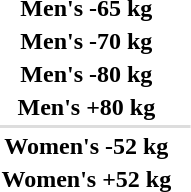<table>
<tr>
<th scope="row">Men's -65 kg</th>
<td></td>
<td></td>
<td></td>
</tr>
<tr>
<th scope="row">Men's -70 kg</th>
<td></td>
<td></td>
<td></td>
</tr>
<tr>
<th scope="row">Men's -80 kg</th>
<td></td>
<td></td>
<td></td>
</tr>
<tr>
<th scope="row">Men's +80 kg</th>
<td></td>
<td></td>
<td></td>
</tr>
<tr bgcolor=#DDDDDD>
<td colspan=4></td>
</tr>
<tr>
<th scope="row">Women's -52 kg</th>
<td></td>
<td></td>
<td></td>
</tr>
<tr>
<th scope="row">Women's +52 kg</th>
<td></td>
<td></td>
<td></td>
</tr>
</table>
